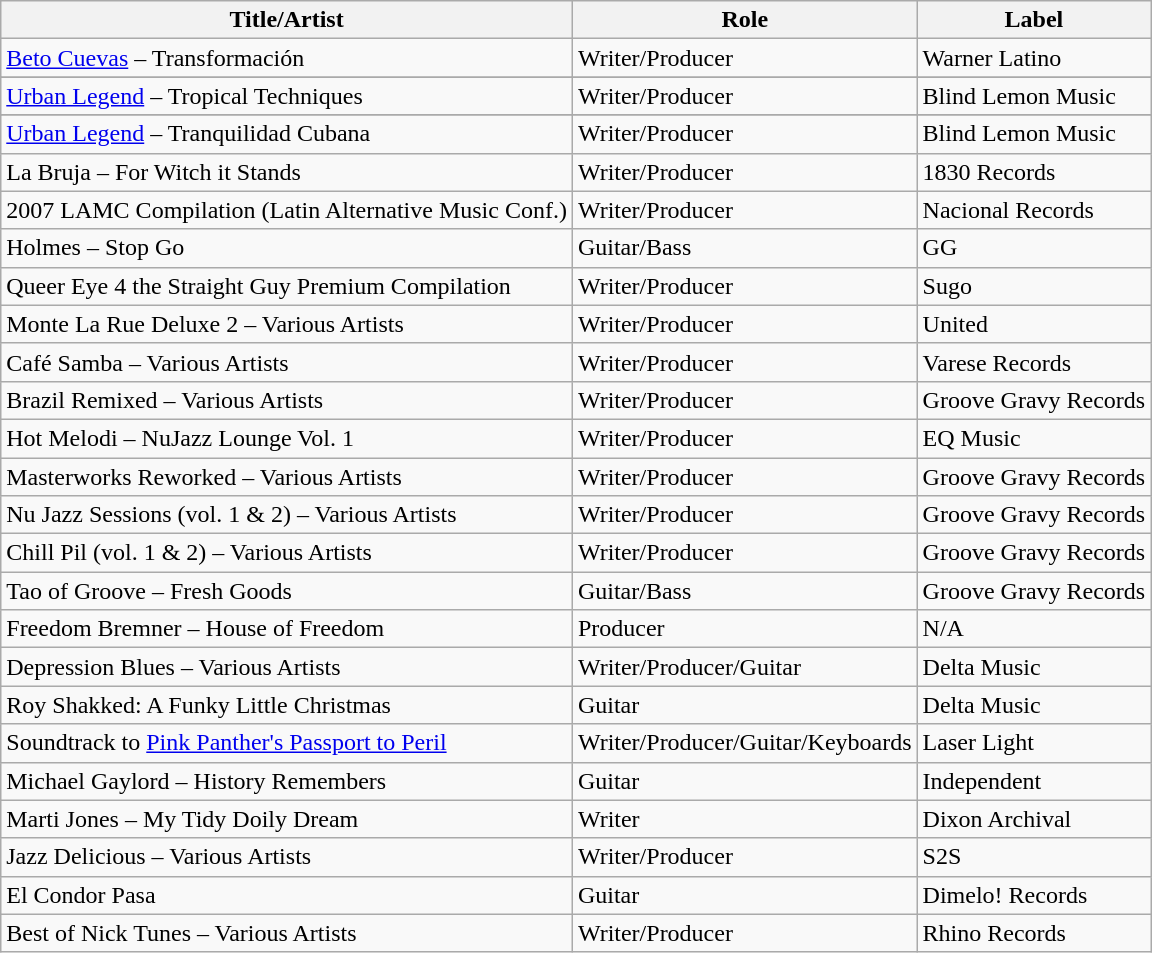<table class="wikitable">
<tr>
<th>Title/Artist</th>
<th>Role</th>
<th>Label</th>
</tr>
<tr>
<td><a href='#'>Beto Cuevas</a> – Transformación</td>
<td>Writer/Producer</td>
<td>Warner Latino</td>
</tr>
<tr>
</tr>
<tr>
<td><a href='#'>Urban Legend</a> – Tropical Techniques</td>
<td>Writer/Producer</td>
<td>Blind Lemon Music</td>
</tr>
<tr>
</tr>
<tr>
<td><a href='#'>Urban Legend</a> – Tranquilidad Cubana</td>
<td>Writer/Producer</td>
<td>Blind Lemon Music</td>
</tr>
<tr>
<td>La Bruja – For Witch it Stands</td>
<td>Writer/Producer</td>
<td>1830 Records</td>
</tr>
<tr>
<td>2007 LAMC Compilation (Latin Alternative Music Conf.)</td>
<td>Writer/Producer</td>
<td>Nacional Records</td>
</tr>
<tr>
<td>Holmes – Stop Go</td>
<td>Guitar/Bass</td>
<td>GG</td>
</tr>
<tr>
<td>Queer Eye 4 the Straight Guy Premium Compilation</td>
<td>Writer/Producer</td>
<td>Sugo</td>
</tr>
<tr>
<td>Monte La Rue Deluxe 2 – Various Artists</td>
<td>Writer/Producer</td>
<td>United</td>
</tr>
<tr>
<td>Café Samba – Various Artists</td>
<td>Writer/Producer</td>
<td>Varese Records</td>
</tr>
<tr>
<td>Brazil Remixed – Various Artists</td>
<td>Writer/Producer</td>
<td>Groove Gravy Records</td>
</tr>
<tr>
<td>Hot Melodi – NuJazz Lounge Vol. 1</td>
<td>Writer/Producer</td>
<td>EQ Music</td>
</tr>
<tr>
<td>Masterworks Reworked – Various Artists</td>
<td>Writer/Producer</td>
<td>Groove Gravy Records</td>
</tr>
<tr>
<td>Nu Jazz Sessions (vol. 1 & 2) – Various Artists</td>
<td>Writer/Producer</td>
<td>Groove Gravy Records</td>
</tr>
<tr>
<td>Chill Pil (vol. 1 & 2) – Various Artists</td>
<td>Writer/Producer</td>
<td>Groove Gravy Records</td>
</tr>
<tr>
<td>Tao of Groove – Fresh Goods</td>
<td>Guitar/Bass</td>
<td>Groove Gravy Records</td>
</tr>
<tr>
<td>Freedom Bremner – House of Freedom</td>
<td>Producer</td>
<td>N/A</td>
</tr>
<tr>
<td>Depression Blues – Various Artists</td>
<td>Writer/Producer/Guitar</td>
<td>Delta Music</td>
</tr>
<tr>
<td>Roy Shakked: A Funky Little Christmas</td>
<td>Guitar</td>
<td>Delta Music</td>
</tr>
<tr>
<td>Soundtrack to <a href='#'>Pink Panther's Passport to Peril</a></td>
<td>Writer/Producer/Guitar/Keyboards</td>
<td>Laser Light</td>
</tr>
<tr>
<td>Michael Gaylord – History Remembers</td>
<td>Guitar</td>
<td>Independent</td>
</tr>
<tr>
<td>Marti Jones – My Tidy Doily Dream</td>
<td>Writer</td>
<td>Dixon Archival</td>
</tr>
<tr>
<td>Jazz Delicious – Various Artists</td>
<td>Writer/Producer</td>
<td>S2S</td>
</tr>
<tr>
<td>El Condor Pasa</td>
<td>Guitar</td>
<td>Dimelo! Records</td>
</tr>
<tr>
<td>Best of Nick Tunes – Various Artists</td>
<td>Writer/Producer</td>
<td>Rhino Records</td>
</tr>
</table>
